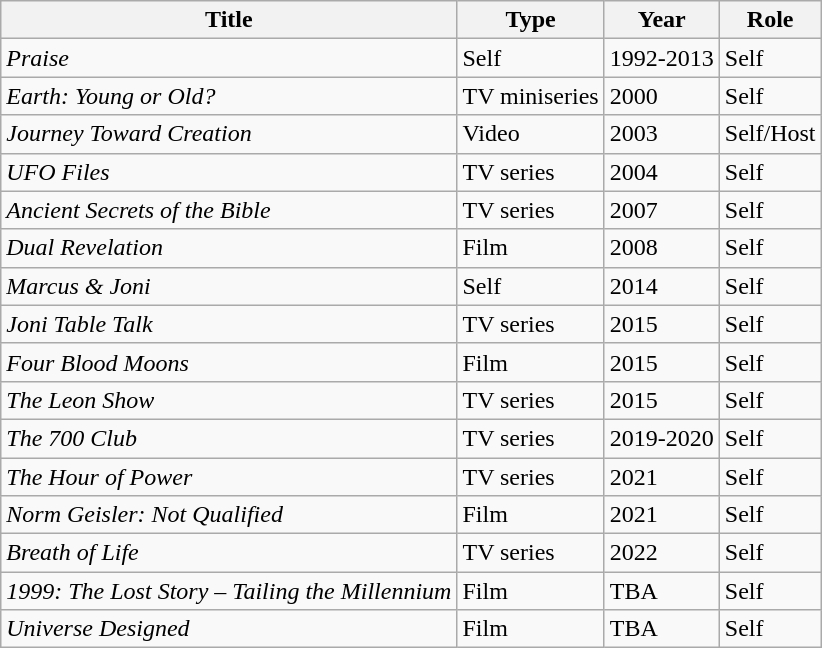<table class="wikitable">
<tr>
<th>Title</th>
<th>Type</th>
<th>Year</th>
<th>Role</th>
</tr>
<tr>
<td><em>Praise</em></td>
<td>Self</td>
<td>1992-2013</td>
<td>Self</td>
</tr>
<tr>
<td><em>Earth: Young or Old?</em></td>
<td>TV miniseries</td>
<td>2000</td>
<td>Self</td>
</tr>
<tr>
<td><em>Journey Toward Creation</em></td>
<td>Video</td>
<td>2003</td>
<td>Self/Host</td>
</tr>
<tr>
<td><em>UFO Files</em></td>
<td>TV series</td>
<td>2004</td>
<td>Self</td>
</tr>
<tr>
<td><em>Ancient Secrets of the Bible</em></td>
<td>TV series</td>
<td>2007</td>
<td>Self</td>
</tr>
<tr>
<td><em>Dual Revelation</em></td>
<td>Film</td>
<td>2008</td>
<td>Self</td>
</tr>
<tr>
<td><em>Marcus & Joni</em></td>
<td>Self</td>
<td>2014</td>
<td>Self</td>
</tr>
<tr>
<td><em>Joni Table Talk</em></td>
<td>TV series</td>
<td>2015</td>
<td>Self</td>
</tr>
<tr>
<td><em>Four Blood Moons</em></td>
<td>Film</td>
<td>2015</td>
<td>Self</td>
</tr>
<tr>
<td><em>The Leon Show</em></td>
<td>TV series</td>
<td>2015</td>
<td>Self</td>
</tr>
<tr>
<td><em>The 700 Club</em></td>
<td>TV series</td>
<td>2019-2020</td>
<td>Self</td>
</tr>
<tr>
<td><em>The Hour of Power</em></td>
<td>TV series</td>
<td>2021</td>
<td>Self</td>
</tr>
<tr>
<td><em>Norm Geisler: Not Qualified</em></td>
<td>Film</td>
<td>2021</td>
<td>Self</td>
</tr>
<tr>
<td><em>Breath of Life</em></td>
<td>TV series</td>
<td>2022</td>
<td>Self</td>
</tr>
<tr>
<td><em>1999: The Lost Story – Tailing the Millennium</em></td>
<td>Film</td>
<td>TBA</td>
<td>Self</td>
</tr>
<tr>
<td><em>Universe Designed</em></td>
<td>Film</td>
<td>TBA</td>
<td>Self</td>
</tr>
</table>
